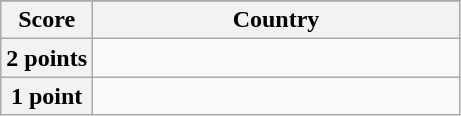<table class="wikitable">
<tr>
</tr>
<tr>
<th scope="col" width="20%">Score</th>
<th scope="col">Country</th>
</tr>
<tr>
<th scope="row">2 points</th>
<td></td>
</tr>
<tr>
<th scope="row">1 point</th>
<td></td>
</tr>
</table>
